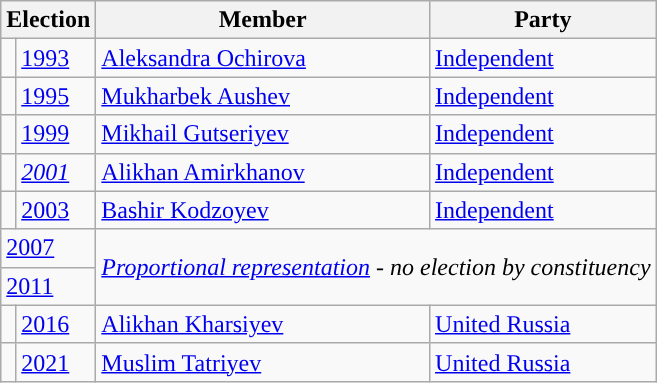<table class="wikitable">
<tr>
<th colspan="2">Election</th>
<th>Member</th>
<th>Party</th>
</tr>
<tr>
<td style="background-color:"></td>
<td><a href='#'>1993</a></td>
<td><a href='#'>Aleksandra Ochirova</a></td>
<td><a href='#'>Independent</a></td>
</tr>
<tr>
<td style="background-color:"></td>
<td><a href='#'>1995</a></td>
<td><a href='#'>Mukharbek Aushev</a></td>
<td><a href='#'>Independent</a></td>
</tr>
<tr>
<td style="background-color:"></td>
<td><a href='#'>1999</a></td>
<td><a href='#'>Mikhail Gutseriyev</a></td>
<td><a href='#'>Independent</a></td>
</tr>
<tr>
<td style="background-color:"></td>
<td><em><a href='#'>2001</a></em></td>
<td><a href='#'>Alikhan Amirkhanov</a></td>
<td><a href='#'>Independent</a></td>
</tr>
<tr>
<td style="background-color:"></td>
<td><a href='#'>2003</a></td>
<td><a href='#'>Bashir Kodzoyev</a></td>
<td><a href='#'>Independent</a></td>
</tr>
<tr>
<td colspan=2><a href='#'>2007</a></td>
<td colspan=2 rowspan=2><em><a href='#'>Proportional representation</a> - no election by constituency</em></td>
</tr>
<tr>
<td colspan=2><a href='#'>2011</a></td>
</tr>
<tr>
<td style="background-color: "></td>
<td><a href='#'>2016</a></td>
<td><a href='#'>Alikhan Kharsiyev</a></td>
<td><a href='#'>United Russia</a></td>
</tr>
<tr>
<td style="background-color: "></td>
<td><a href='#'>2021</a></td>
<td><a href='#'>Muslim Tatriyev</a></td>
<td><a href='#'>United Russia</a></td>
</tr>
</table>
